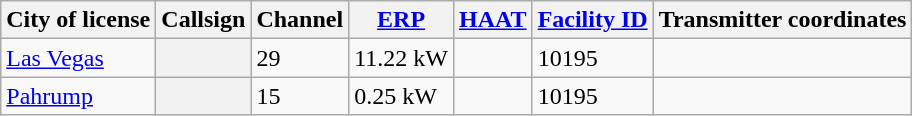<table class="wikitable">
<tr>
<th>City of license</th>
<th>Callsign</th>
<th>Channel</th>
<th><a href='#'>ERP</a></th>
<th><a href='#'>HAAT</a></th>
<th><a href='#'>Facility ID</a></th>
<th>Transmitter coordinates</th>
</tr>
<tr>
<td><a href='#'>Las Vegas</a></td>
<th></th>
<td>29</td>
<td>11.22 kW</td>
<td></td>
<td>10195</td>
<td></td>
</tr>
<tr>
<td><a href='#'>Pahrump</a></td>
<th></th>
<td>15</td>
<td>0.25 kW</td>
<td></td>
<td>10195</td>
<td></td>
</tr>
</table>
